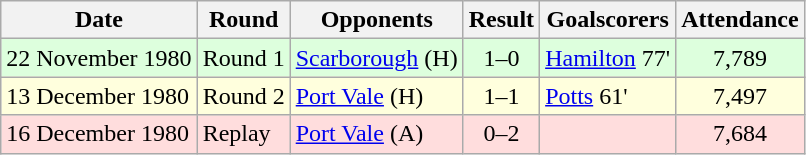<table class="wikitable">
<tr>
<th>Date</th>
<th>Round</th>
<th>Opponents</th>
<th>Result</th>
<th>Goalscorers</th>
<th>Attendance</th>
</tr>
<tr bgcolor="#ddffdd">
<td>22 November 1980</td>
<td>Round 1</td>
<td><a href='#'>Scarborough</a> (H)</td>
<td align="center">1–0</td>
<td><a href='#'>Hamilton</a> 77'</td>
<td align="center">7,789</td>
</tr>
<tr bgcolor="#ffffdd">
<td>13 December 1980</td>
<td>Round 2</td>
<td><a href='#'>Port Vale</a> (H)</td>
<td align="center">1–1</td>
<td><a href='#'>Potts</a> 61'</td>
<td align="center">7,497</td>
</tr>
<tr bgcolor="#ffdddd">
<td>16 December 1980</td>
<td>Replay</td>
<td><a href='#'>Port Vale</a> (A)</td>
<td align="center">0–2</td>
<td></td>
<td align="center">7,684</td>
</tr>
</table>
